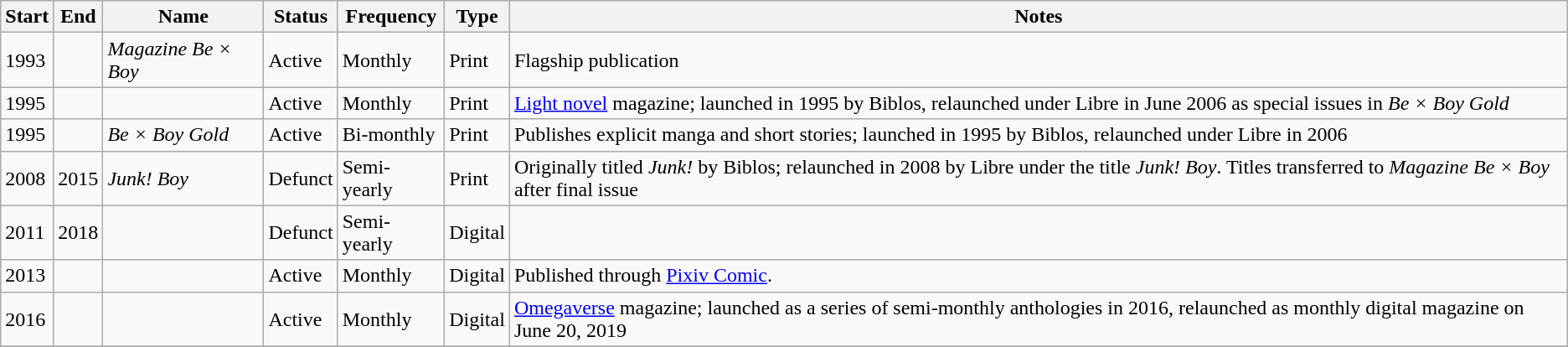<table class="wikitable sortable">
<tr>
<th>Start</th>
<th>End</th>
<th>Name</th>
<th>Status</th>
<th>Frequency</th>
<th>Type</th>
<th class="unsortable">Notes</th>
</tr>
<tr>
<td>1993</td>
<td></td>
<td><em>Magazine Be × Boy</em></td>
<td>Active</td>
<td>Monthly</td>
<td>Print</td>
<td>Flagship publication</td>
</tr>
<tr>
<td>1995</td>
<td></td>
<td></td>
<td>Active</td>
<td>Monthly</td>
<td>Print</td>
<td><a href='#'>Light novel</a> magazine; launched in 1995 by Biblos, relaunched under Libre in June 2006 as special issues in <em>Be × Boy Gold</em></td>
</tr>
<tr>
<td>1995</td>
<td></td>
<td><em>Be × Boy Gold</em></td>
<td>Active</td>
<td>Bi-monthly</td>
<td>Print</td>
<td>Publishes explicit manga and short stories; launched in 1995 by Biblos, relaunched under Libre in 2006</td>
</tr>
<tr>
<td>2008</td>
<td>2015</td>
<td><em>Junk! Boy</em></td>
<td>Defunct</td>
<td>Semi-yearly</td>
<td>Print</td>
<td>Originally titled <em>Junk!</em> by Biblos; relaunched in 2008 by Libre under the title <em>Junk! Boy</em>. Titles transferred to <em>Magazine Be × Boy</em> after final issue</td>
</tr>
<tr>
<td>2011</td>
<td>2018</td>
<td></td>
<td>Defunct</td>
<td>Semi-yearly</td>
<td>Digital</td>
<td></td>
</tr>
<tr>
<td>2013</td>
<td></td>
<td></td>
<td>Active</td>
<td>Monthly</td>
<td>Digital</td>
<td>Published through <a href='#'>Pixiv Comic</a>.</td>
</tr>
<tr>
<td>2016</td>
<td></td>
<td></td>
<td>Active</td>
<td>Monthly</td>
<td>Digital</td>
<td><a href='#'>Omegaverse</a> magazine; launched as a series of semi-monthly anthologies in 2016, relaunched as monthly digital magazine on June 20, 2019</td>
</tr>
<tr>
</tr>
</table>
